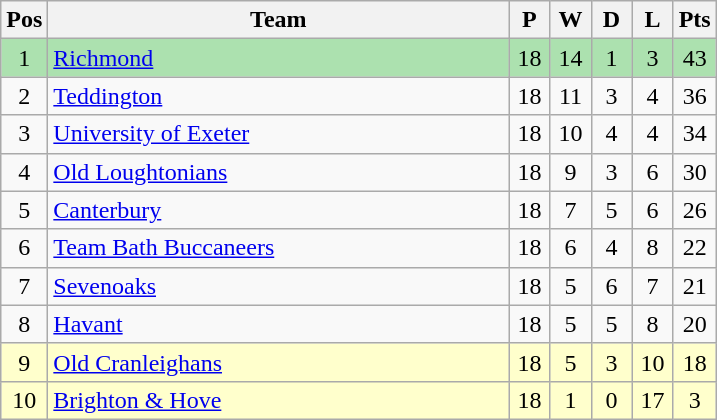<table class="wikitable" style="font-size: 100%">
<tr>
<th width=20>Pos</th>
<th width=300>Team</th>
<th width=20>P</th>
<th width=20>W</th>
<th width=20>D</th>
<th width=20>L</th>
<th width=20>Pts</th>
</tr>
<tr align=center style="background:#ACE1AF;">
<td>1</td>
<td align="left"><a href='#'>Richmond</a></td>
<td>18</td>
<td>14</td>
<td>1</td>
<td>3</td>
<td>43</td>
</tr>
<tr align=center>
<td>2</td>
<td align="left"><a href='#'>Teddington</a></td>
<td>18</td>
<td>11</td>
<td>3</td>
<td>4</td>
<td>36</td>
</tr>
<tr align=center>
<td>3</td>
<td align="left"><a href='#'>University of Exeter</a></td>
<td>18</td>
<td>10</td>
<td>4</td>
<td>4</td>
<td>34</td>
</tr>
<tr align=center>
<td>4</td>
<td align="left"><a href='#'>Old Loughtonians</a></td>
<td>18</td>
<td>9</td>
<td>3</td>
<td>6</td>
<td>30</td>
</tr>
<tr align=center>
<td>5</td>
<td align="left"><a href='#'>Canterbury</a></td>
<td>18</td>
<td>7</td>
<td>5</td>
<td>6</td>
<td>26</td>
</tr>
<tr align=center>
<td>6</td>
<td align="left"><a href='#'>Team Bath Buccaneers</a></td>
<td>18</td>
<td>6</td>
<td>4</td>
<td>8</td>
<td>22</td>
</tr>
<tr align=center>
<td>7</td>
<td align="left"><a href='#'>Sevenoaks</a></td>
<td>18</td>
<td>5</td>
<td>6</td>
<td>7</td>
<td>21</td>
</tr>
<tr align=center>
<td>8</td>
<td align="left"><a href='#'>Havant</a></td>
<td>18</td>
<td>5</td>
<td>5</td>
<td>8</td>
<td>20</td>
</tr>
<tr align=center style="background: #ffffcc;">
<td>9</td>
<td align="left"><a href='#'>Old Cranleighans</a></td>
<td>18</td>
<td>5</td>
<td>3</td>
<td>10</td>
<td>18</td>
</tr>
<tr align=center style="background: #ffffcc;">
<td>10</td>
<td align="left"><a href='#'>Brighton & Hove</a></td>
<td>18</td>
<td>1</td>
<td>0</td>
<td>17</td>
<td>3</td>
</tr>
</table>
